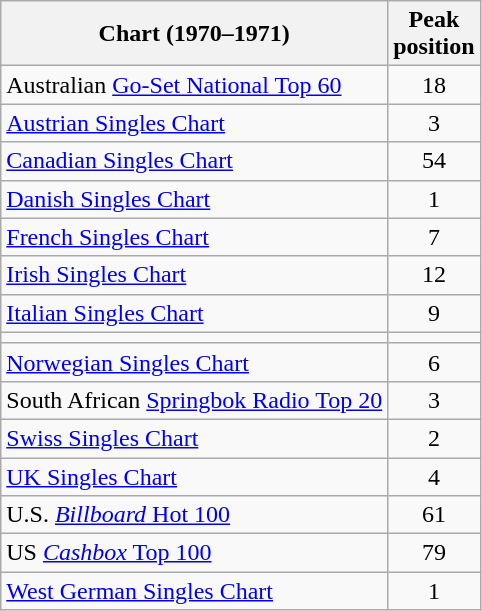<table class="wikitable sortable">
<tr>
<th>Chart (1970–1971)</th>
<th style="text-align:center;">Peak<br>position</th>
</tr>
<tr>
<td>Australian <a href='#'>Go-Set National Top 60</a></td>
<td style="text-align:center;">18</td>
</tr>
<tr>
<td><a href='#'>Austrian Singles Chart</a></td>
<td style="text-align:center;">3</td>
</tr>
<tr>
<td><a href='#'>Canadian Singles Chart</a></td>
<td style="text-align:center;">54</td>
</tr>
<tr>
<td><a href='#'>Danish Singles Chart</a></td>
<td style="text-align:center;">1</td>
</tr>
<tr>
<td><a href='#'>French Singles Chart</a></td>
<td style="text-align:center;">7</td>
</tr>
<tr>
<td><a href='#'>Irish Singles Chart</a></td>
<td style="text-align:center;">12</td>
</tr>
<tr>
<td><a href='#'>Italian Singles Chart</a></td>
<td style="text-align:center;">9</td>
</tr>
<tr>
<td></td>
</tr>
<tr>
<td><a href='#'>Norwegian Singles Chart</a></td>
<td style="text-align:center;">6</td>
</tr>
<tr>
<td>South African <a href='#'>Springbok Radio Top 20</a></td>
<td style="text-align:center;">3</td>
</tr>
<tr>
<td><a href='#'>Swiss Singles Chart</a></td>
<td style="text-align:center;">2</td>
</tr>
<tr>
<td><a href='#'>UK Singles Chart</a></td>
<td style="text-align:center;">4</td>
</tr>
<tr>
<td>U.S. <a href='#'><em>Billboard</em> Hot 100</a></td>
<td style="text-align:center;">61</td>
</tr>
<tr>
<td align="left">US <a href='#'><em>Cashbox</em> Top 100</a></td>
<td style="text-align:center;">79</td>
</tr>
<tr>
<td><a href='#'>West German Singles Chart</a></td>
<td style="text-align:center;">1</td>
</tr>
</table>
